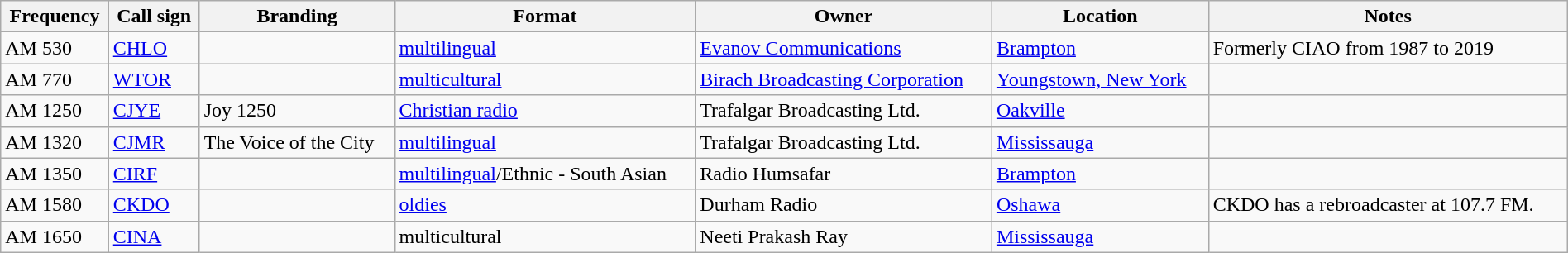<table class="wikitable sortable" width="100%" B>
<tr>
<th>Frequency</th>
<th>Call sign</th>
<th>Branding</th>
<th>Format</th>
<th>Owner</th>
<th>Location</th>
<th>Notes</th>
</tr>
<tr>
<td>AM 530</td>
<td><a href='#'>CHLO</a></td>
<td></td>
<td><a href='#'>multilingual</a></td>
<td><a href='#'>Evanov Communications</a></td>
<td><a href='#'>Brampton</a></td>
<td>Formerly CIAO from 1987 to 2019</td>
</tr>
<tr>
<td>AM 770</td>
<td><a href='#'>WTOR</a></td>
<td></td>
<td><a href='#'>multicultural</a></td>
<td><a href='#'>Birach Broadcasting Corporation</a></td>
<td><a href='#'>Youngstown, New York</a></td>
<td></td>
</tr>
<tr>
<td>AM 1250</td>
<td><a href='#'>CJYE</a></td>
<td>Joy 1250</td>
<td><a href='#'>Christian radio</a></td>
<td>Trafalgar Broadcasting Ltd.</td>
<td><a href='#'>Oakville</a></td>
<td></td>
</tr>
<tr>
<td>AM 1320</td>
<td><a href='#'>CJMR</a></td>
<td>The Voice of the City</td>
<td><a href='#'>multilingual</a></td>
<td>Trafalgar Broadcasting Ltd.</td>
<td><a href='#'>Mississauga</a></td>
<td></td>
</tr>
<tr>
<td>AM 1350</td>
<td><a href='#'>CIRF</a></td>
<td></td>
<td><a href='#'>multilingual</a>/Ethnic - South Asian</td>
<td>Radio Humsafar</td>
<td><a href='#'>Brampton</a></td>
<td></td>
</tr>
<tr>
<td>AM 1580</td>
<td><a href='#'>CKDO</a></td>
<td></td>
<td><a href='#'>oldies</a></td>
<td>Durham Radio</td>
<td><a href='#'>Oshawa</a></td>
<td>CKDO has a rebroadcaster at 107.7 FM.</td>
</tr>
<tr>
<td>AM 1650</td>
<td><a href='#'>CINA</a></td>
<td></td>
<td>multicultural</td>
<td>Neeti Prakash Ray</td>
<td><a href='#'>Mississauga</a></td>
<td></td>
</tr>
</table>
